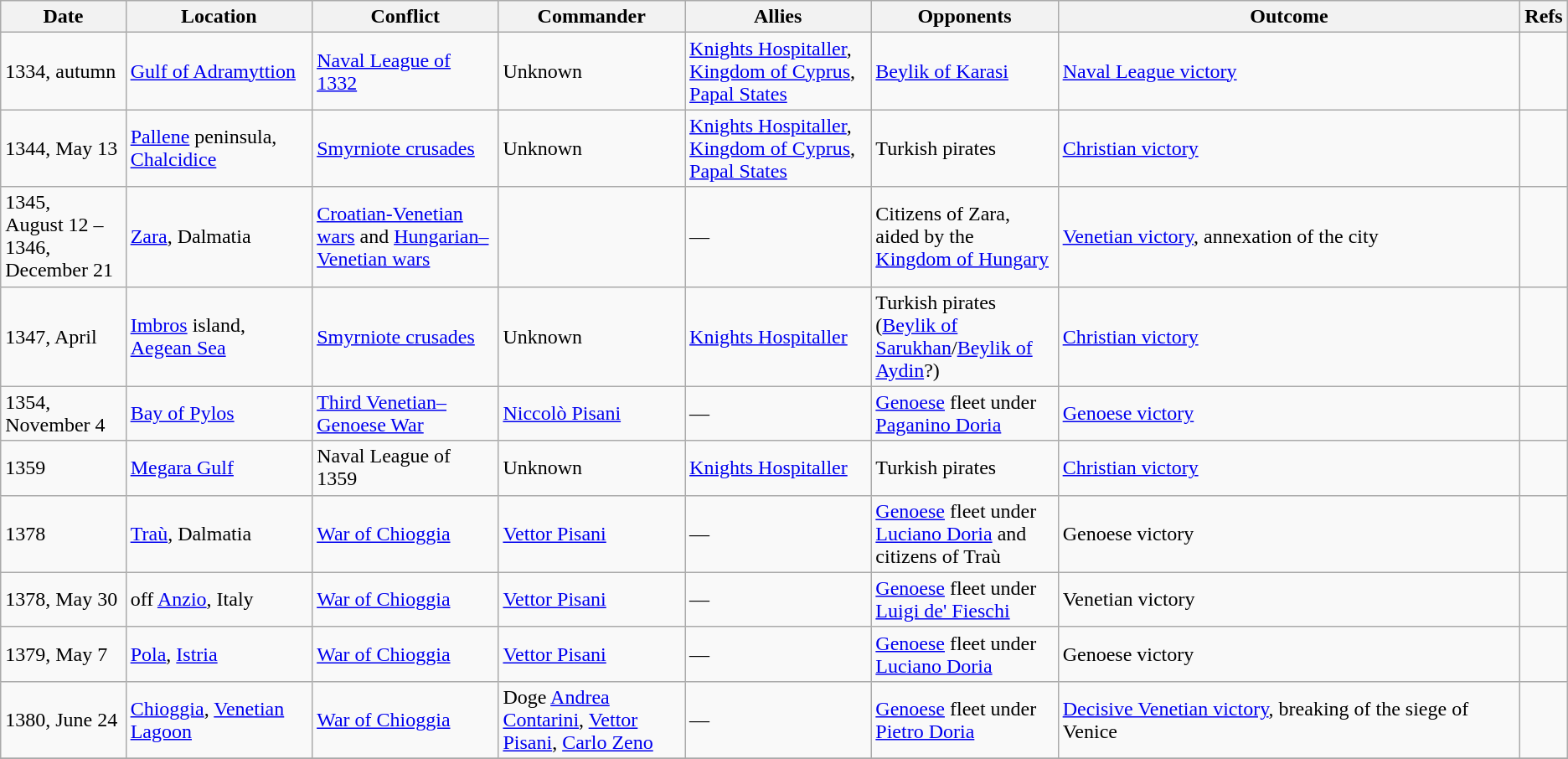<table class="wikitable">
<tr>
<th style="width: 8%">Date</th>
<th style="width: 12%">Location</th>
<th style="width: 12%">Conflict</th>
<th style="width: 12%">Commander</th>
<th style="width: 12%">Allies</th>
<th style="width: 12%">Opponents</th>
<th style="width: 30%">Outcome</th>
<th style="width: 2%">Refs</th>
</tr>
<tr>
<td>1334, autumn</td>
<td><a href='#'>Gulf of Adramyttion</a></td>
<td><a href='#'>Naval League of 1332</a></td>
<td>Unknown</td>
<td><a href='#'>Knights Hospitaller</a>, <a href='#'>Kingdom of Cyprus</a>, <a href='#'>Papal States</a></td>
<td><a href='#'>Beylik of Karasi</a></td>
<td><a href='#'>Naval League victory</a></td>
<td></td>
</tr>
<tr>
<td>1344, May 13</td>
<td><a href='#'>Pallene</a> peninsula, <a href='#'>Chalcidice</a></td>
<td><a href='#'>Smyrniote crusades</a></td>
<td>Unknown</td>
<td><a href='#'>Knights Hospitaller</a>, <a href='#'>Kingdom of Cyprus</a>, <a href='#'>Papal States</a></td>
<td>Turkish pirates</td>
<td><a href='#'>Christian victory</a></td>
<td></td>
</tr>
<tr>
<td>1345, August 12 – 1346, December 21</td>
<td><a href='#'>Zara</a>, Dalmatia</td>
<td><a href='#'>Croatian-Venetian wars</a> and <a href='#'>Hungarian–Venetian wars</a></td>
<td></td>
<td>—</td>
<td>Citizens of Zara, aided by the <a href='#'>Kingdom of Hungary</a></td>
<td><a href='#'>Venetian victory</a>, annexation of the city</td>
<td></td>
</tr>
<tr>
<td>1347, April</td>
<td><a href='#'>Imbros</a> island, <a href='#'>Aegean Sea</a></td>
<td><a href='#'>Smyrniote crusades</a></td>
<td>Unknown</td>
<td><a href='#'>Knights Hospitaller</a></td>
<td>Turkish pirates (<a href='#'>Beylik of Sarukhan</a>/<a href='#'>Beylik of Aydin</a>?)</td>
<td><a href='#'>Christian victory</a></td>
<td></td>
</tr>
<tr>
<td>1354, November 4</td>
<td><a href='#'>Bay of Pylos</a></td>
<td><a href='#'>Third Venetian–Genoese War</a></td>
<td><a href='#'>Niccolò Pisani</a></td>
<td>—</td>
<td><a href='#'>Genoese</a> fleet under <a href='#'>Paganino Doria</a></td>
<td><a href='#'>Genoese victory</a></td>
<td></td>
</tr>
<tr>
<td>1359</td>
<td><a href='#'>Megara Gulf</a></td>
<td>Naval League of 1359</td>
<td>Unknown</td>
<td><a href='#'>Knights Hospitaller</a></td>
<td>Turkish pirates</td>
<td><a href='#'>Christian victory</a></td>
<td></td>
</tr>
<tr>
<td>1378</td>
<td><a href='#'>Traù</a>, Dalmatia</td>
<td><a href='#'>War of Chioggia</a></td>
<td><a href='#'>Vettor Pisani</a></td>
<td>—</td>
<td><a href='#'>Genoese</a> fleet under <a href='#'>Luciano Doria</a> and citizens of Traù</td>
<td>Genoese victory</td>
<td></td>
</tr>
<tr>
<td>1378, May 30</td>
<td>off <a href='#'>Anzio</a>, Italy</td>
<td><a href='#'>War of Chioggia</a></td>
<td><a href='#'>Vettor Pisani</a></td>
<td>—</td>
<td><a href='#'>Genoese</a> fleet under <a href='#'>Luigi de' Fieschi</a></td>
<td>Venetian victory</td>
<td></td>
</tr>
<tr>
<td>1379, May 7</td>
<td><a href='#'>Pola</a>, <a href='#'>Istria</a></td>
<td><a href='#'>War of Chioggia</a></td>
<td><a href='#'>Vettor Pisani</a></td>
<td>—</td>
<td><a href='#'>Genoese</a> fleet under <a href='#'>Luciano Doria</a></td>
<td>Genoese victory</td>
<td></td>
</tr>
<tr>
<td>1380, June 24</td>
<td><a href='#'>Chioggia</a>, <a href='#'>Venetian Lagoon</a></td>
<td><a href='#'>War of Chioggia</a></td>
<td>Doge <a href='#'>Andrea Contarini</a>, <a href='#'>Vettor Pisani</a>, <a href='#'>Carlo Zeno</a></td>
<td>—</td>
<td><a href='#'>Genoese</a> fleet under <a href='#'>Pietro Doria</a></td>
<td><a href='#'>Decisive Venetian victory</a>, breaking of the siege of Venice</td>
<td></td>
</tr>
<tr>
</tr>
</table>
